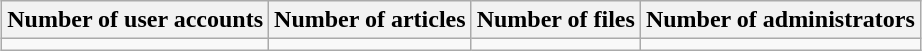<table class="wikitable" style="text-align:center;margin:1em auto;">
<tr>
<th>Number of user accounts</th>
<th>Number of articles</th>
<th>Number of files</th>
<th>Number of administrators</th>
</tr>
<tr>
<td></td>
<td></td>
<td></td>
<td></td>
</tr>
</table>
